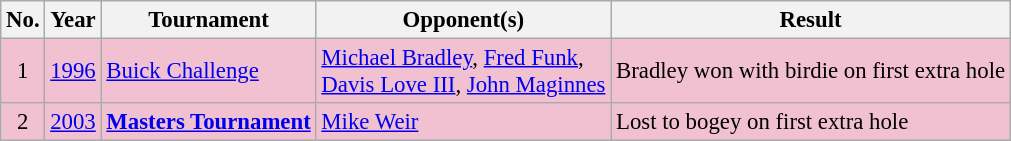<table class="wikitable" style="font-size:95%;">
<tr>
<th>No.</th>
<th>Year</th>
<th>Tournament</th>
<th>Opponent(s)</th>
<th>Result</th>
</tr>
<tr style="background:#F2C1D1;">
<td align=center>1</td>
<td><a href='#'>1996</a></td>
<td><a href='#'>Buick Challenge</a></td>
<td> <a href='#'>Michael Bradley</a>,  <a href='#'>Fred Funk</a>,<br> <a href='#'>Davis Love III</a>,  <a href='#'>John Maginnes</a></td>
<td>Bradley won with birdie on first extra hole</td>
</tr>
<tr style="background:#F2C1D1;">
<td align=center>2</td>
<td><a href='#'>2003</a></td>
<td><strong><a href='#'>Masters Tournament</a></strong></td>
<td> <a href='#'>Mike Weir</a></td>
<td>Lost to bogey on first extra hole</td>
</tr>
</table>
